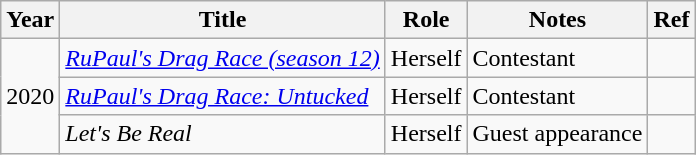<table class="wikitable">
<tr>
<th>Year</th>
<th>Title</th>
<th>Role</th>
<th>Notes</th>
<th>Ref</th>
</tr>
<tr>
<td rowspan="3">2020</td>
<td><em><a href='#'>RuPaul's Drag Race (season 12)</a></em></td>
<td>Herself</td>
<td>Contestant</td>
<td></td>
</tr>
<tr>
<td><em><a href='#'>RuPaul's Drag Race: Untucked</a></em></td>
<td>Herself</td>
<td>Contestant</td>
<td></td>
</tr>
<tr>
<td><em>Let's Be Real</em></td>
<td>Herself</td>
<td>Guest appearance</td>
<td style="text-align: center;"></td>
</tr>
</table>
